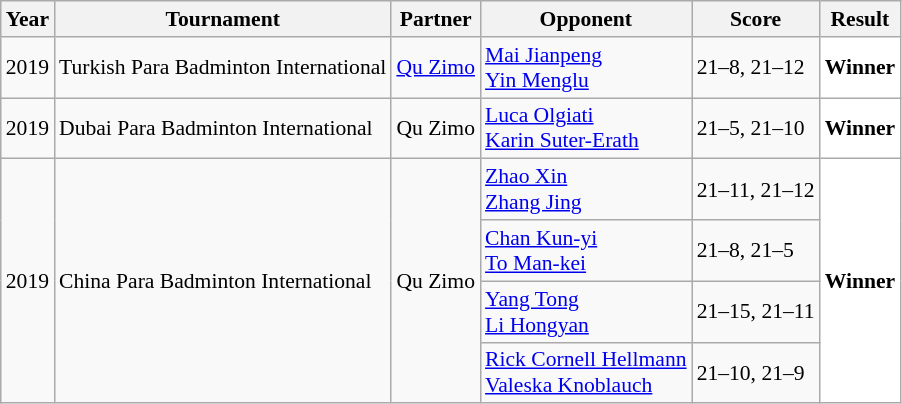<table class="sortable wikitable" style="font-size: 90%;">
<tr>
<th>Year</th>
<th>Tournament</th>
<th>Partner</th>
<th>Opponent</th>
<th>Score</th>
<th>Result</th>
</tr>
<tr>
<td align="center">2019</td>
<td align="left">Turkish Para Badminton International</td>
<td> <a href='#'>Qu Zimo</a></td>
<td align="left"> <a href='#'>Mai Jianpeng</a><br> <a href='#'>Yin Menglu</a></td>
<td align="left">21–8, 21–12</td>
<td style="text-align:left; background:white"> <strong>Winner</strong></td>
</tr>
<tr>
<td align="center">2019</td>
<td align="left">Dubai Para Badminton International</td>
<td> Qu Zimo</td>
<td align="left"> <a href='#'>Luca Olgiati</a><br> <a href='#'>Karin Suter-Erath</a></td>
<td align="left">21–5, 21–10</td>
<td style="text-align:left; background:white"> <strong>Winner</strong></td>
</tr>
<tr>
<td rowspan="4" align="center">2019</td>
<td rowspan="4" align="left">China Para Badminton International</td>
<td rowspan="4"> Qu Zimo</td>
<td align="left"> <a href='#'>Zhao Xin</a><br> <a href='#'>Zhang Jing</a></td>
<td>21–11, 21–12</td>
<td rowspan="4" style="text-align:left; background:white"> <strong>Winner</strong></td>
</tr>
<tr>
<td> <a href='#'>Chan Kun-yi</a><br> <a href='#'>To Man-kei</a></td>
<td>21–8, 21–5</td>
</tr>
<tr>
<td> <a href='#'>Yang Tong</a><br> <a href='#'>Li Hongyan</a></td>
<td>21–15, 21–11</td>
</tr>
<tr>
<td> <a href='#'>Rick Cornell Hellmann</a><br> <a href='#'>Valeska Knoblauch</a></td>
<td>21–10, 21–9</td>
</tr>
</table>
